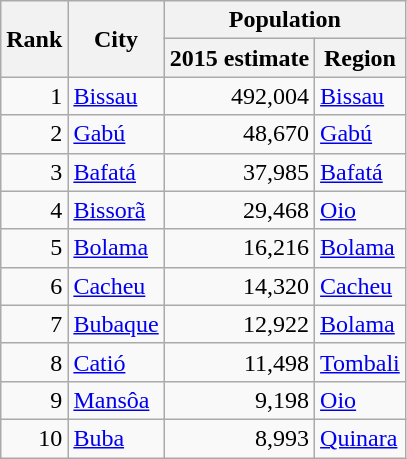<table class="wikitable">
<tr>
<th rowspan="2">Rank</th>
<th rowspan="2">City</th>
<th colspan="2">Population</th>
</tr>
<tr>
<th>2015 estimate</th>
<th>Region</th>
</tr>
<tr>
<td align=right>1</td>
<td><a href='#'>Bissau</a></td>
<td align=right>492,004</td>
<td><a href='#'>Bissau</a></td>
</tr>
<tr>
<td align=right>2</td>
<td><a href='#'>Gabú</a></td>
<td align=right>48,670</td>
<td><a href='#'>Gabú</a></td>
</tr>
<tr>
<td align=right>3</td>
<td><a href='#'>Bafatá</a></td>
<td align=right>37,985</td>
<td><a href='#'>Bafatá</a></td>
</tr>
<tr>
<td align=right>4</td>
<td><a href='#'>Bissorã</a></td>
<td align=right>29,468</td>
<td><a href='#'>Oio</a></td>
</tr>
<tr>
<td align=right>5</td>
<td><a href='#'>Bolama</a></td>
<td align="right">16,216</td>
<td><a href='#'>Bolama</a></td>
</tr>
<tr>
<td align=right>6</td>
<td><a href='#'>Cacheu</a></td>
<td align=right>14,320</td>
<td><a href='#'>Cacheu</a></td>
</tr>
<tr>
<td align=right>7</td>
<td><a href='#'>Bubaque</a></td>
<td align=right>12,922</td>
<td><a href='#'>Bolama</a></td>
</tr>
<tr>
<td align=right>8</td>
<td><a href='#'>Catió</a></td>
<td align=right>11,498</td>
<td><a href='#'>Tombali</a></td>
</tr>
<tr>
<td align=right>9</td>
<td><a href='#'>Mansôa</a></td>
<td align=right>9,198</td>
<td><a href='#'>Oio</a></td>
</tr>
<tr>
<td align=right>10</td>
<td><a href='#'>Buba</a></td>
<td align=right>8,993</td>
<td><a href='#'>Quinara</a></td>
</tr>
</table>
